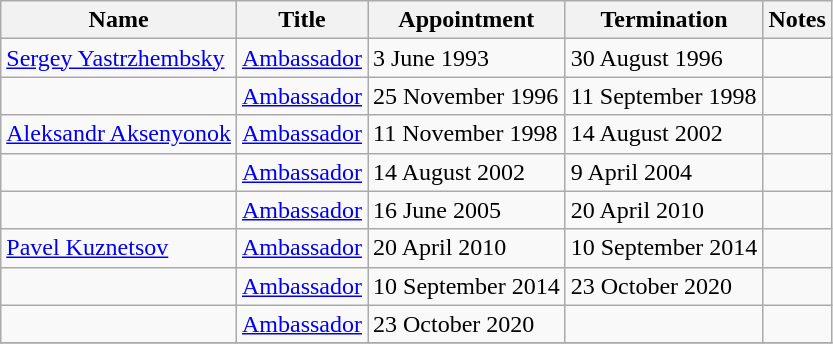<table class="wikitable">
<tr valign="middle">
<th>Name</th>
<th>Title</th>
<th>Appointment</th>
<th>Termination</th>
<th>Notes</th>
</tr>
<tr>
<td><a href='#'>Sergey Yastrzhembsky</a></td>
<td><a href='#'>Ambassador</a></td>
<td>3 June 1993</td>
<td>30 August 1996</td>
<td></td>
</tr>
<tr>
<td></td>
<td><a href='#'>Ambassador</a></td>
<td>25 November 1996</td>
<td>11 September 1998</td>
<td></td>
</tr>
<tr>
<td><a href='#'>Aleksandr Aksenyonok</a></td>
<td><a href='#'>Ambassador</a></td>
<td>11 November 1998</td>
<td>14 August 2002</td>
<td></td>
</tr>
<tr>
<td></td>
<td><a href='#'>Ambassador</a></td>
<td>14 August 2002</td>
<td>9 April 2004</td>
<td></td>
</tr>
<tr>
<td></td>
<td><a href='#'>Ambassador</a></td>
<td>16 June 2005</td>
<td>20 April 2010</td>
<td></td>
</tr>
<tr>
<td><a href='#'>Pavel Kuznetsov</a></td>
<td><a href='#'>Ambassador</a></td>
<td>20 April 2010</td>
<td>10 September 2014</td>
<td></td>
</tr>
<tr>
<td></td>
<td><a href='#'>Ambassador</a></td>
<td>10 September 2014</td>
<td>23 October 2020</td>
<td></td>
</tr>
<tr>
<td></td>
<td><a href='#'>Ambassador</a></td>
<td>23 October 2020</td>
<td></td>
<td></td>
</tr>
<tr>
</tr>
</table>
